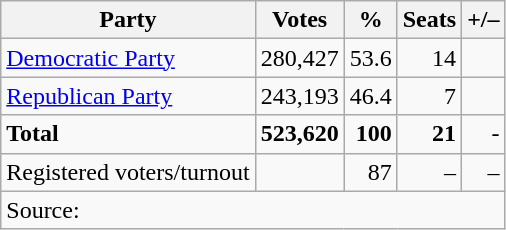<table class=wikitable style=text-align:right>
<tr>
<th>Party</th>
<th>Votes</th>
<th>%</th>
<th>Seats</th>
<th>+/–</th>
</tr>
<tr>
<td align=left><a href='#'>Democratic Party</a></td>
<td>280,427</td>
<td>53.6</td>
<td>14</td>
<td></td>
</tr>
<tr>
<td align=left><a href='#'>Republican Party</a></td>
<td>243,193</td>
<td>46.4</td>
<td>7</td>
<td></td>
</tr>
<tr>
<td align=left><strong>Total</strong></td>
<td><strong>523,620</strong></td>
<td><strong>100</strong></td>
<td><strong>21</strong></td>
<td>-</td>
</tr>
<tr>
<td align=left>Registered voters/turnout</td>
<td></td>
<td>87</td>
<td>–</td>
<td>–</td>
</tr>
<tr>
<td align=left colspan=5>Source: </td>
</tr>
</table>
